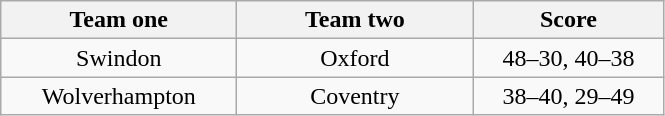<table class="wikitable" style="text-align: center">
<tr>
<th width=150>Team one</th>
<th width=150>Team two</th>
<th width=120>Score</th>
</tr>
<tr>
<td>Swindon</td>
<td>Oxford</td>
<td>48–30, 40–38</td>
</tr>
<tr>
<td>Wolverhampton</td>
<td>Coventry</td>
<td>38–40, 29–49</td>
</tr>
</table>
